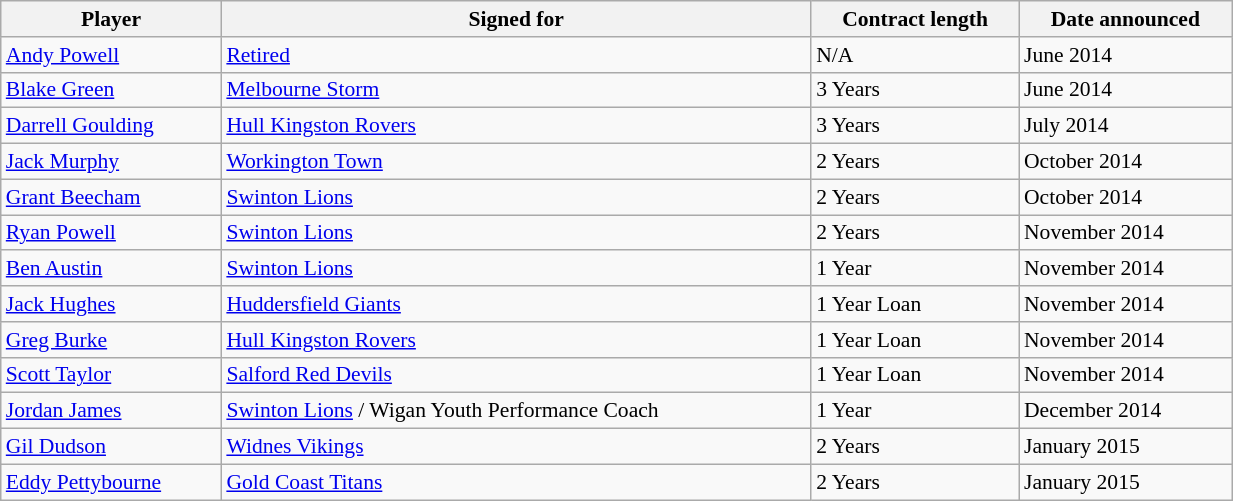<table class="wikitable"  style="width:65%; font-size:90%;">
<tr>
<th>Player</th>
<th>Signed for</th>
<th>Contract length</th>
<th>Date announced</th>
</tr>
<tr>
<td> <a href='#'>Andy Powell</a></td>
<td><a href='#'>Retired</a></td>
<td>N/A</td>
<td>June 2014</td>
</tr>
<tr>
<td> <a href='#'>Blake Green</a></td>
<td><a href='#'>Melbourne Storm</a></td>
<td>3 Years</td>
<td>June 2014</td>
</tr>
<tr>
<td> <a href='#'>Darrell Goulding</a></td>
<td><a href='#'>Hull Kingston Rovers</a></td>
<td>3 Years</td>
<td>July 2014</td>
</tr>
<tr>
<td> <a href='#'>Jack Murphy</a></td>
<td><a href='#'>Workington Town</a></td>
<td>2 Years</td>
<td>October 2014</td>
</tr>
<tr>
<td> <a href='#'>Grant Beecham</a></td>
<td><a href='#'>Swinton Lions</a></td>
<td>2 Years</td>
<td>October 2014</td>
</tr>
<tr>
<td> <a href='#'>Ryan Powell</a></td>
<td><a href='#'>Swinton Lions</a></td>
<td>2 Years</td>
<td>November 2014</td>
</tr>
<tr>
<td> <a href='#'>Ben Austin</a></td>
<td><a href='#'>Swinton Lions</a></td>
<td>1 Year</td>
<td>November 2014</td>
</tr>
<tr>
<td> <a href='#'>Jack Hughes</a></td>
<td><a href='#'>Huddersfield Giants</a></td>
<td>1 Year Loan</td>
<td>November 2014</td>
</tr>
<tr>
<td> <a href='#'>Greg Burke</a></td>
<td><a href='#'>Hull Kingston Rovers</a></td>
<td>1 Year Loan</td>
<td>November 2014</td>
</tr>
<tr>
<td> <a href='#'>Scott Taylor</a></td>
<td><a href='#'>Salford Red Devils</a></td>
<td>1 Year Loan</td>
<td>November 2014</td>
</tr>
<tr>
<td> <a href='#'>Jordan James</a></td>
<td><a href='#'>Swinton Lions</a> / Wigan Youth Performance Coach</td>
<td>1 Year</td>
<td>December 2014</td>
</tr>
<tr>
<td> <a href='#'>Gil Dudson</a></td>
<td><a href='#'>Widnes Vikings</a></td>
<td>2 Years</td>
<td>January 2015</td>
</tr>
<tr>
<td> <a href='#'>Eddy Pettybourne</a></td>
<td><a href='#'>Gold Coast Titans</a></td>
<td>2 Years</td>
<td>January 2015</td>
</tr>
</table>
